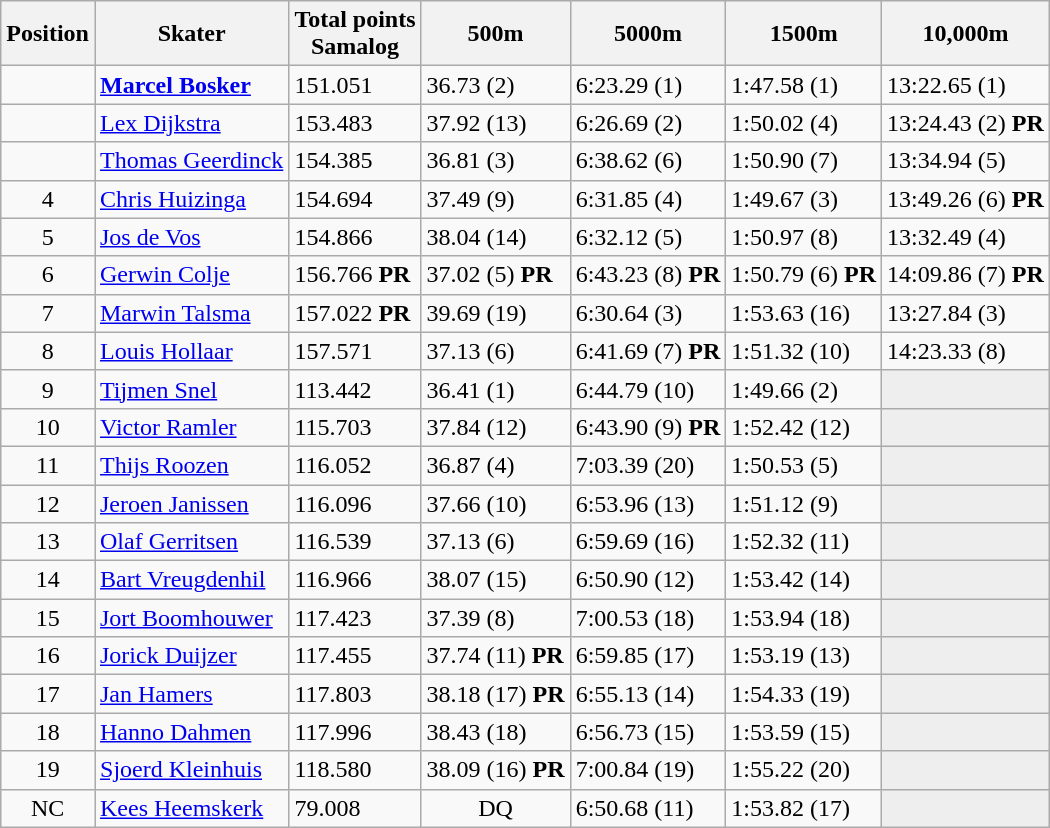<table class="wikitable">
<tr>
<th>Position</th>
<th>Skater</th>
<th>Total points <br> Samalog</th>
<th>500m</th>
<th>5000m</th>
<th>1500m</th>
<th>10,000m</th>
</tr>
<tr>
<td style="text-align:center"></td>
<td><strong><a href='#'>Marcel Bosker</a></strong></td>
<td>151.051</td>
<td>36.73 (2)</td>
<td>6:23.29 (1)</td>
<td>1:47.58 (1)</td>
<td>13:22.65 (1)</td>
</tr>
<tr>
<td style="text-align:center"></td>
<td><a href='#'>Lex Dijkstra</a></td>
<td>153.483</td>
<td>37.92 (13)</td>
<td>6:26.69 (2)</td>
<td>1:50.02 (4)</td>
<td>13:24.43 (2) <strong>PR</strong></td>
</tr>
<tr>
<td style="text-align:center"></td>
<td><a href='#'>Thomas Geerdinck</a></td>
<td>154.385</td>
<td>36.81 (3)</td>
<td>6:38.62 (6)</td>
<td>1:50.90 (7)</td>
<td>13:34.94 (5)</td>
</tr>
<tr>
<td style="text-align:center">4</td>
<td><a href='#'>Chris Huizinga</a></td>
<td>154.694</td>
<td>37.49 (9)</td>
<td>6:31.85 (4)</td>
<td>1:49.67 (3)</td>
<td>13:49.26 (6) <strong>PR</strong></td>
</tr>
<tr>
<td style="text-align:center">5</td>
<td><a href='#'>Jos de Vos</a></td>
<td>154.866</td>
<td>38.04 (14)</td>
<td>6:32.12 (5)</td>
<td>1:50.97 (8)</td>
<td>13:32.49 (4)</td>
</tr>
<tr>
<td style="text-align:center">6</td>
<td><a href='#'>Gerwin Colje</a></td>
<td>156.766 <strong>PR</strong></td>
<td>37.02 (5) <strong>PR</strong></td>
<td>6:43.23 (8) <strong>PR</strong></td>
<td>1:50.79 (6) <strong>PR</strong></td>
<td>14:09.86 (7) <strong>PR</strong></td>
</tr>
<tr>
<td style="text-align:center">7</td>
<td><a href='#'>Marwin Talsma</a></td>
<td>157.022 <strong>PR</strong></td>
<td>39.69 (19)</td>
<td>6:30.64 (3)</td>
<td>1:53.63 (16)</td>
<td>13:27.84 (3)</td>
</tr>
<tr>
<td style="text-align:center">8</td>
<td><a href='#'>Louis Hollaar</a></td>
<td>157.571</td>
<td>37.13 (6)</td>
<td>6:41.69 (7) <strong>PR</strong></td>
<td>1:51.32 (10)</td>
<td>14:23.33 (8)</td>
</tr>
<tr>
<td style="text-align:center">9</td>
<td><a href='#'>Tijmen Snel</a></td>
<td>113.442</td>
<td>36.41 (1)</td>
<td>6:44.79 (10)</td>
<td>1:49.66 (2)</td>
<td bgcolor=#EEEEEE></td>
</tr>
<tr>
<td style="text-align:center">10</td>
<td><a href='#'>Victor Ramler</a></td>
<td>115.703</td>
<td>37.84 (12)</td>
<td>6:43.90 (9) <strong>PR</strong></td>
<td>1:52.42 (12)</td>
<td bgcolor=#EEEEEE></td>
</tr>
<tr>
<td style="text-align:center">11</td>
<td><a href='#'>Thijs Roozen</a></td>
<td>116.052</td>
<td>36.87 (4)</td>
<td>7:03.39 (20)</td>
<td>1:50.53 (5)</td>
<td bgcolor=#EEEEEE></td>
</tr>
<tr>
<td style="text-align:center">12</td>
<td><a href='#'>Jeroen Janissen</a></td>
<td>116.096</td>
<td>37.66 (10)</td>
<td>6:53.96 (13)</td>
<td>1:51.12 (9)</td>
<td bgcolor=#EEEEEE></td>
</tr>
<tr>
<td style="text-align:center">13</td>
<td><a href='#'>Olaf Gerritsen</a></td>
<td>116.539</td>
<td>37.13 (6)</td>
<td>6:59.69 (16)</td>
<td>1:52.32 (11)</td>
<td bgcolor=#EEEEEE></td>
</tr>
<tr>
<td style="text-align:center">14</td>
<td><a href='#'>Bart Vreugdenhil</a></td>
<td>116.966</td>
<td>38.07 (15)</td>
<td>6:50.90 (12)</td>
<td>1:53.42 (14)</td>
<td bgcolor=#EEEEEE></td>
</tr>
<tr>
<td style="text-align:center">15</td>
<td><a href='#'>Jort Boomhouwer</a></td>
<td>117.423</td>
<td>37.39 (8)</td>
<td>7:00.53 (18)</td>
<td>1:53.94 (18)</td>
<td bgcolor=#EEEEEE></td>
</tr>
<tr>
<td style="text-align:center">16</td>
<td><a href='#'>Jorick Duijzer</a></td>
<td>117.455</td>
<td>37.74 (11) <strong>PR</strong></td>
<td>6:59.85 (17)</td>
<td>1:53.19 (13)</td>
<td bgcolor=#EEEEEE></td>
</tr>
<tr>
<td style="text-align:center">17</td>
<td><a href='#'>Jan Hamers</a></td>
<td>117.803</td>
<td>38.18 (17) <strong>PR</strong></td>
<td>6:55.13 (14)</td>
<td>1:54.33 (19)</td>
<td bgcolor=#EEEEEE></td>
</tr>
<tr>
<td style="text-align:center">18</td>
<td><a href='#'>Hanno Dahmen</a></td>
<td>117.996</td>
<td>38.43 (18)</td>
<td>6:56.73 (15)</td>
<td>1:53.59 (15)</td>
<td bgcolor=#EEEEEE></td>
</tr>
<tr>
<td style="text-align:center">19</td>
<td><a href='#'>Sjoerd Kleinhuis</a></td>
<td>118.580</td>
<td>38.09 (16) <strong>PR</strong></td>
<td>7:00.84 (19)</td>
<td>1:55.22 (20)</td>
<td bgcolor=#EEEEEE></td>
</tr>
<tr>
<td style="text-align:center">NC</td>
<td><a href='#'>Kees Heemskerk</a></td>
<td>79.008</td>
<td style="text-align:center">DQ</td>
<td>6:50.68 (11)</td>
<td>1:53.82 (17)</td>
<td bgcolor=#EEEEEE></td>
</tr>
</table>
